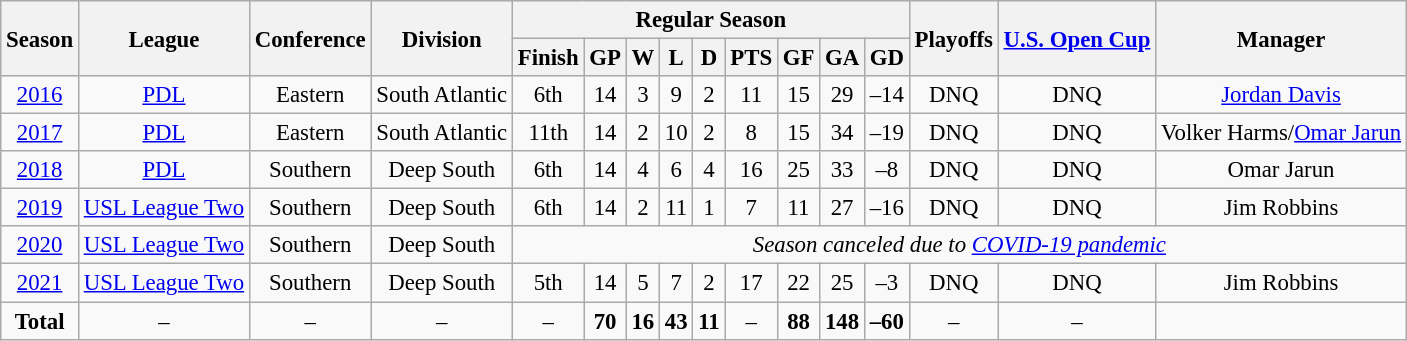<table class="wikitable" style="text-align:center; font-size:95%">
<tr>
<th rowspan="2">Season</th>
<th rowspan="2">League</th>
<th rowspan="2">Conference</th>
<th rowspan="2">Division</th>
<th colspan="9">Regular Season</th>
<th rowspan="2">Playoffs</th>
<th rowspan="2"><a href='#'>U.S. Open Cup</a></th>
<th rowspan="2">Manager</th>
</tr>
<tr>
<th>Finish</th>
<th>GP</th>
<th>W</th>
<th>L</th>
<th>D</th>
<th>PTS</th>
<th>GF</th>
<th>GA</th>
<th>GD</th>
</tr>
<tr>
<td><a href='#'>2016</a></td>
<td><a href='#'>PDL</a></td>
<td>Eastern</td>
<td>South Atlantic</td>
<td>6th</td>
<td>14</td>
<td>3</td>
<td>9</td>
<td>2</td>
<td>11</td>
<td>15</td>
<td>29</td>
<td>–14</td>
<td>DNQ</td>
<td>DNQ</td>
<td><a href='#'>Jordan Davis</a></td>
</tr>
<tr>
<td><a href='#'>2017</a></td>
<td><a href='#'>PDL</a></td>
<td>Eastern</td>
<td>South Atlantic</td>
<td>11th</td>
<td>14</td>
<td>2</td>
<td>10</td>
<td>2</td>
<td>8</td>
<td>15</td>
<td>34</td>
<td>–19</td>
<td>DNQ</td>
<td>DNQ</td>
<td>Volker Harms/<a href='#'>Omar Jarun</a></td>
</tr>
<tr>
<td><a href='#'>2018</a></td>
<td><a href='#'>PDL</a></td>
<td>Southern</td>
<td>Deep South</td>
<td>6th</td>
<td>14</td>
<td>4</td>
<td>6</td>
<td>4</td>
<td>16</td>
<td>25</td>
<td>33</td>
<td>–8</td>
<td>DNQ</td>
<td>DNQ</td>
<td>Omar Jarun</td>
</tr>
<tr>
<td><a href='#'>2019</a></td>
<td><a href='#'>USL League Two</a></td>
<td>Southern</td>
<td>Deep South</td>
<td>6th</td>
<td>14</td>
<td>2</td>
<td>11</td>
<td>1</td>
<td>7</td>
<td>11</td>
<td>27</td>
<td>–16</td>
<td>DNQ</td>
<td>DNQ</td>
<td>Jim Robbins</td>
</tr>
<tr>
<td><a href='#'>2020</a></td>
<td><a href='#'>USL League Two</a></td>
<td>Southern</td>
<td>Deep South</td>
<td colspan=12><em>Season canceled due to <a href='#'>COVID-19 pandemic</a></em></td>
</tr>
<tr>
<td><a href='#'>2021</a></td>
<td><a href='#'>USL League Two</a></td>
<td>Southern</td>
<td>Deep South</td>
<td>5th</td>
<td>14</td>
<td>5</td>
<td>7</td>
<td>2</td>
<td>17</td>
<td>22</td>
<td>25</td>
<td>–3</td>
<td>DNQ</td>
<td>DNQ</td>
<td>Jim Robbins</td>
</tr>
<tr>
<td><strong>Total</strong></td>
<td>–</td>
<td>–</td>
<td>–</td>
<td>–</td>
<td><strong>70</strong></td>
<td><strong>16</strong></td>
<td><strong>43</strong></td>
<td><strong>11</strong></td>
<td>–</td>
<td><strong>88</strong></td>
<td><strong>148</strong></td>
<td><strong>–60</strong></td>
<td>–</td>
<td>–</td>
</tr>
</table>
